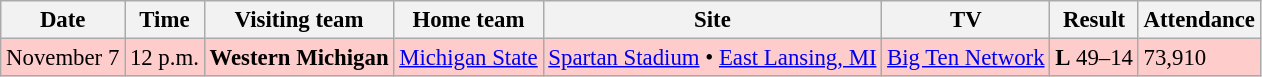<table class="wikitable" style="font-size:95%;">
<tr>
<th>Date</th>
<th>Time</th>
<th>Visiting team</th>
<th>Home team</th>
<th>Site</th>
<th>TV</th>
<th>Result</th>
<th>Attendance</th>
</tr>
<tr style="background:#fcc;">
<td>November 7</td>
<td>12 p.m.</td>
<td><strong>Western Michigan</strong></td>
<td><a href='#'>Michigan State</a></td>
<td><a href='#'>Spartan Stadium</a> • <a href='#'>East Lansing, MI</a></td>
<td><a href='#'>Big Ten Network</a></td>
<td><strong>L</strong> 49–14</td>
<td>73,910</td>
</tr>
</table>
